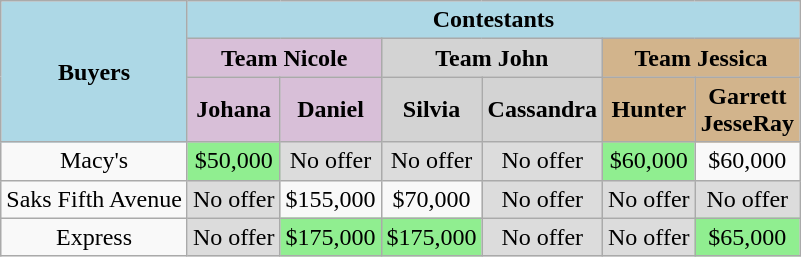<table class="wikitable" style="text-align:center">
<tr style="background:lightblue;">
<td rowspan="3"><strong>Buyers</strong></td>
<td colspan="10"><strong>Contestants</strong></td>
</tr>
<tr>
<td bgcolor=Thistle colspan=2><strong>Team Nicole</strong></td>
<td bgcolor=LightGray colspan=2><strong>Team John</strong></td>
<td bgcolor=Tan colspan=2><strong>Team Jessica</strong></td>
</tr>
<tr>
<td bgcolor=Thistle><strong>Johana</strong></td>
<td bgcolor=Thistle><strong>Daniel</strong></td>
<td bgcolor=LightGray><strong>Silvia</strong></td>
<td bgcolor=LightGray><strong>Cassandra</strong></td>
<td bgcolor=Tan><strong>Hunter</strong></td>
<td bgcolor=Tan><strong>Garrett<br>JesseRay</strong></td>
</tr>
<tr>
<td>Macy's</td>
<td bgcolor=lightgreen>$50,000</td>
<td bgcolor=#DCDCDC>No offer</td>
<td bgcolor=#DCDCDC>No offer</td>
<td bgcolor=#DCDCDC>No offer</td>
<td bgcolor=lightgreen>$60,000</td>
<td>$60,000</td>
</tr>
<tr>
<td>Saks Fifth Avenue</td>
<td bgcolor=#DCDCDC>No offer</td>
<td>$155,000</td>
<td>$70,000</td>
<td bgcolor=#DCDCDC>No offer</td>
<td bgcolor=#DCDCDC>No offer</td>
<td bgcolor=#DCDCDC>No offer</td>
</tr>
<tr>
<td>Express</td>
<td bgcolor=#DCDCDC>No offer</td>
<td bgcolor=lightgreen>$175,000</td>
<td bgcolor=lightgreen>$175,000</td>
<td bgcolor=#DCDCDC>No offer</td>
<td bgcolor=#DCDCDC>No offer</td>
<td bgcolor=lightgreen>$65,000</td>
</tr>
</table>
